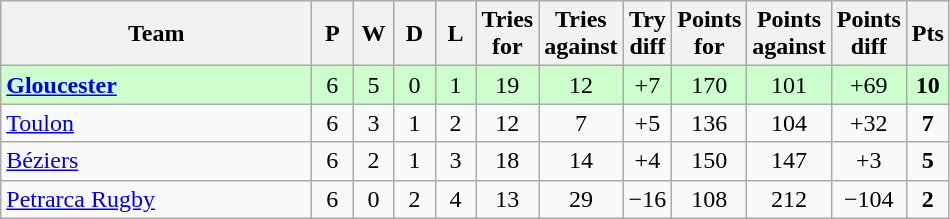<table class="wikitable" style="text-align: center;">
<tr>
<th width="200">Team</th>
<th width="20">P</th>
<th width="20">W</th>
<th width="20">D</th>
<th width="20">L</th>
<th width="20">Tries for</th>
<th width="20">Tries against</th>
<th width="20">Try diff</th>
<th width="20">Points for</th>
<th width="20">Points against</th>
<th width="25">Points diff</th>
<th width="20">Pts</th>
</tr>
<tr bgcolor="#ccffcc">
<td align="left"> <strong><a href='#'>Gloucester</a></strong></td>
<td>6</td>
<td>5</td>
<td>0</td>
<td>1</td>
<td>19</td>
<td>12</td>
<td>+7</td>
<td>170</td>
<td>101</td>
<td>+69</td>
<td><strong>10</strong></td>
</tr>
<tr>
<td align="left"> <a href='#'>Toulon</a></td>
<td>6</td>
<td>3</td>
<td>1</td>
<td>2</td>
<td>12</td>
<td>7</td>
<td>+5</td>
<td>136</td>
<td>104</td>
<td>+32</td>
<td><strong>7</strong></td>
</tr>
<tr>
<td align="left"> <a href='#'>Béziers</a></td>
<td>6</td>
<td>2</td>
<td>1</td>
<td>3</td>
<td>18</td>
<td>14</td>
<td>+4</td>
<td>150</td>
<td>147</td>
<td>+3</td>
<td><strong>5</strong></td>
</tr>
<tr>
<td align="left"> <a href='#'>Petrarca Rugby</a></td>
<td>6</td>
<td>0</td>
<td>2</td>
<td>4</td>
<td>13</td>
<td>29</td>
<td>−16</td>
<td>108</td>
<td>212</td>
<td>−104</td>
<td><strong>2</strong></td>
</tr>
</table>
